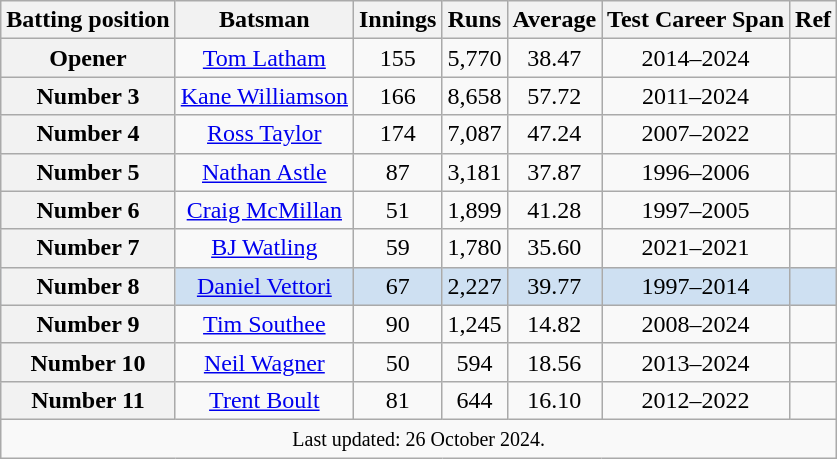<table class="wikitable sortable" style=text-align:center;>
<tr>
<th scope="col">Batting position</th>
<th scope="col">Batsman</th>
<th scope="col">Innings</th>
<th scope="col">Runs</th>
<th scope="col">Average</th>
<th scope="col">Test Career Span</th>
<th scope="col">Ref</th>
</tr>
<tr>
<th scope="row">Opener</th>
<td><a href='#'>Tom Latham</a></td>
<td>155</td>
<td>5,770</td>
<td>38.47</td>
<td>2014–2024</td>
<td></td>
</tr>
<tr>
<th scope="row">Number 3</th>
<td><a href='#'>Kane Williamson</a></td>
<td>166</td>
<td>8,658</td>
<td>57.72</td>
<td>2011–2024</td>
<td></td>
</tr>
<tr>
<th scope="row">Number 4</th>
<td><a href='#'>Ross Taylor</a></td>
<td>174</td>
<td>7,087</td>
<td>47.24</td>
<td>2007–2022</td>
<td></td>
</tr>
<tr>
<th scope="row">Number 5</th>
<td><a href='#'>Nathan Astle</a></td>
<td>87</td>
<td>3,181</td>
<td>37.87</td>
<td>1996–2006</td>
<td></td>
</tr>
<tr>
<th scope="row">Number 6</th>
<td><a href='#'>Craig McMillan</a></td>
<td>51</td>
<td>1,899</td>
<td>41.28</td>
<td>1997–2005</td>
<td></td>
</tr>
<tr>
<th scope="row">Number 7</th>
<td><a href='#'>BJ Watling</a></td>
<td>59</td>
<td>1,780</td>
<td>35.60</td>
<td>2021–2021</td>
<td></td>
</tr>
<tr bgcolor=#cee0f2>
<th scope="row">Number 8</th>
<td><a href='#'>Daniel Vettori</a></td>
<td>67</td>
<td>2,227</td>
<td>39.77</td>
<td>1997–2014</td>
<td></td>
</tr>
<tr>
<th scope="row">Number 9</th>
<td><a href='#'>Tim Southee</a></td>
<td>90</td>
<td>1,245</td>
<td>14.82</td>
<td>2008–2024</td>
<td></td>
</tr>
<tr>
<th scope="row">Number 10</th>
<td><a href='#'>Neil Wagner</a></td>
<td>50</td>
<td>594</td>
<td>18.56</td>
<td>2013–2024</td>
<td></td>
</tr>
<tr>
<th scope="row">Number 11</th>
<td><a href='#'>Trent Boult</a></td>
<td>81</td>
<td>644</td>
<td>16.10</td>
<td>2012–2022</td>
<td></td>
</tr>
<tr>
<td colspan=7><small>Last updated: 26 October 2024. </small></td>
</tr>
</table>
